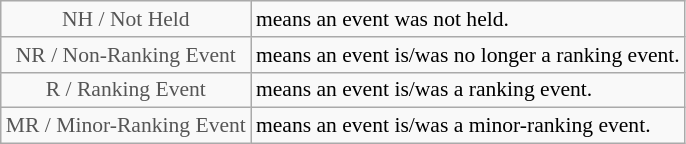<table class="wikitable" style="font-size:90%">
<tr>
<td style="text-align:center; color:#555;" colspan="4">NH / Not Held</td>
<td>means an event was not held.</td>
</tr>
<tr>
<td style="text-align:center; color:#555;" colspan="4">NR / Non-Ranking Event</td>
<td>means an event is/was no longer a ranking event.</td>
</tr>
<tr>
<td style="text-align:center; color:#555;" colspan="4">R / Ranking Event</td>
<td>means an event is/was a ranking event.</td>
</tr>
<tr>
<td style="text-align:center; color:#555;" colspan="4">MR / Minor-Ranking Event</td>
<td>means an event is/was a minor-ranking event.</td>
</tr>
</table>
